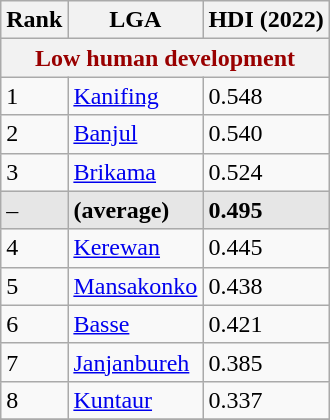<table class="wikitable sortable">
<tr>
<th class="sort">Rank</th>
<th class="sort">LGA</th>
<th class="sort">HDI (2022)</th>
</tr>
<tr>
<th colspan="3" style="color:#900;">Low human development</th>
</tr>
<tr>
<td>1</td>
<td style="text-align:left"><a href='#'>Kanifing</a></td>
<td>0.548</td>
</tr>
<tr>
<td>2</td>
<td style="text-align:left"><a href='#'>Banjul</a></td>
<td>0.540</td>
</tr>
<tr>
<td>3</td>
<td style="text-align:left"><a href='#'>Brikama</a></td>
<td>0.524</td>
</tr>
<tr style="background:#e6e6e6">
<td>–</td>
<td style="text-align:left"><strong> (average)</strong></td>
<td><strong>0.495</strong></td>
</tr>
<tr>
<td>4</td>
<td style="text-align:left"><a href='#'>Kerewan</a></td>
<td>0.445</td>
</tr>
<tr>
<td>5</td>
<td style="text-align:left"><a href='#'>Mansakonko</a></td>
<td>0.438</td>
</tr>
<tr>
<td>6</td>
<td style="text-align:left"><a href='#'>Basse</a></td>
<td>0.421</td>
</tr>
<tr>
<td>7</td>
<td style="text-align:left"><a href='#'>Janjanbureh</a></td>
<td>0.385</td>
</tr>
<tr>
<td>8</td>
<td style="text-align:left"><a href='#'>Kuntaur</a></td>
<td>0.337</td>
</tr>
<tr>
</tr>
</table>
